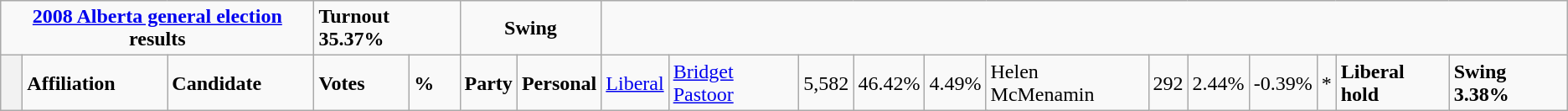<table class="wikitable">
<tr>
<td colspan="3" align=center><strong><a href='#'>2008 Alberta general election</a> results</strong></td>
<td colspan="2"><strong>Turnout 35.37%</strong></td>
<td colspan="2" align=center><strong>Swing</strong></td>
</tr>
<tr>
<th style="width: 10px;"></th>
<td><strong>Affiliation</strong></td>
<td><strong>Candidate</strong></td>
<td><strong>Votes</strong></td>
<td><strong>%</strong></td>
<td><strong>Party</strong></td>
<td><strong>Personal</strong><br></td>
<td><a href='#'>Liberal</a></td>
<td><a href='#'>Bridget Pastoor</a></td>
<td>5,582</td>
<td>46.42%</td>
<td colspan=2 align=center>4.49%<br>


</td>
<td>Helen McMenamin</td>
<td>292</td>
<td>2.44%</td>
<td>-0.39%</td>
<td align=center>*<br>


</td>
<td colspan=4><strong>Liberal hold</strong></td>
<td colspan=2><strong>Swing 3.38%</strong></td>
</tr>
</table>
